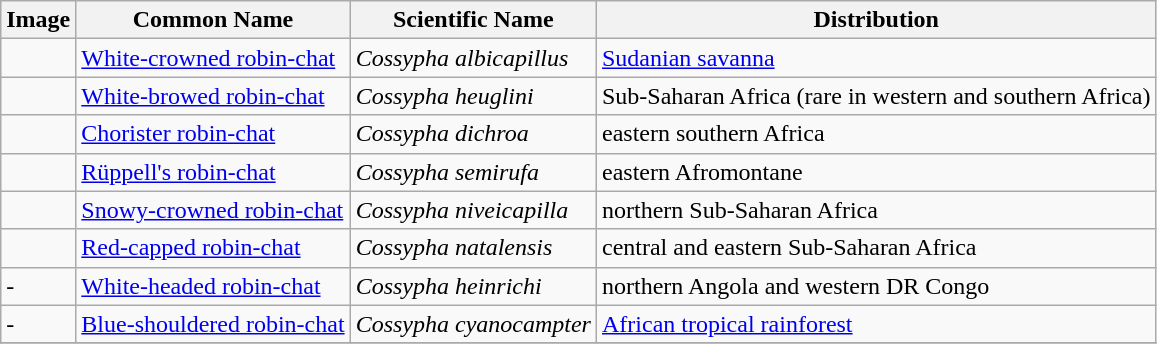<table class="wikitable">
<tr>
<th>Image</th>
<th>Common Name</th>
<th>Scientific Name</th>
<th>Distribution</th>
</tr>
<tr>
<td></td>
<td><a href='#'>White-crowned robin-chat</a></td>
<td><em>Cossypha albicapillus</em></td>
<td><a href='#'>Sudanian savanna</a></td>
</tr>
<tr>
<td></td>
<td><a href='#'>White-browed robin-chat</a></td>
<td><em>Cossypha heuglini</em></td>
<td>Sub-Saharan Africa (rare in western and southern Africa)</td>
</tr>
<tr>
<td></td>
<td><a href='#'>Chorister robin-chat</a></td>
<td><em>Cossypha dichroa</em></td>
<td>eastern southern Africa</td>
</tr>
<tr>
<td></td>
<td><a href='#'>Rüppell's robin-chat</a></td>
<td><em>Cossypha semirufa</em></td>
<td>eastern Afromontane</td>
</tr>
<tr>
<td></td>
<td><a href='#'>Snowy-crowned robin-chat</a></td>
<td><em>Cossypha niveicapilla</em></td>
<td>northern Sub-Saharan Africa</td>
</tr>
<tr>
<td></td>
<td><a href='#'>Red-capped robin-chat</a></td>
<td><em>Cossypha natalensis</em></td>
<td>central and eastern Sub-Saharan Africa</td>
</tr>
<tr>
<td>-</td>
<td><a href='#'>White-headed robin-chat</a></td>
<td><em>Cossypha heinrichi</em></td>
<td>northern Angola and western DR Congo</td>
</tr>
<tr>
<td>-</td>
<td><a href='#'>Blue-shouldered robin-chat</a></td>
<td><em>Cossypha cyanocampter</em></td>
<td><a href='#'>African tropical rainforest</a></td>
</tr>
<tr>
</tr>
</table>
